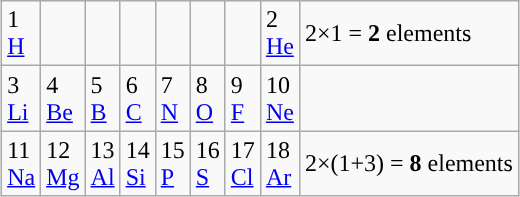<table class="wikitable" style="margin:auto;">
<tr>
<td>1<br><a href='#'>H</a></td>
<td></td>
<td></td>
<td></td>
<td></td>
<td></td>
<td></td>
<td>2<br><a href='#'>He</a></td>
<td>2×1 = <strong>2</strong> elements<br> </td>
</tr>
<tr>
<td>3<br><a href='#'>Li</a></td>
<td>4<br><a href='#'>Be</a></td>
<td>5<br><a href='#'>B</a></td>
<td>6<br><a href='#'>C</a></td>
<td>7<br><a href='#'>N</a></td>
<td>8<br><a href='#'>O</a></td>
<td>9<br><a href='#'>F</a></td>
<td>10<br><a href='#'>Ne</a></td>
<td><br> </td>
</tr>
<tr>
<td>11<br><a href='#'>Na</a></td>
<td>12<br><a href='#'>Mg</a></td>
<td>13<br><a href='#'>Al</a></td>
<td>14<br><a href='#'>Si</a></td>
<td>15<br><a href='#'>P</a></td>
<td>16<br><a href='#'>S</a></td>
<td>17<br><a href='#'>Cl</a></td>
<td>18<br><a href='#'>Ar</a></td>
<td>2×(1+3) = <strong>8</strong> elements<br> </td>
</tr>
</table>
